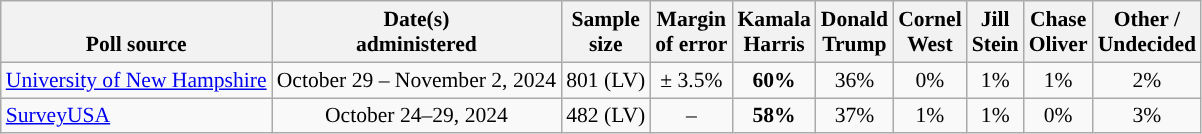<table class="wikitable sortable mw-datatable" style="font-size:90%;text-align:center;line-height:17px">
<tr style="vertical-align:bottom">
<th>Poll source</th>
<th>Date(s)<br>administered</th>
<th>Sample<br>size</th>
<th>Margin<br>of error</th>
<th class="unsortable">Kamala<br>Harris<br></th>
<th class="unsortable">Donald<br>Trump<br></th>
<th class="unsortable">Cornel<br>West<br></th>
<th class="unsortable">Jill<br>Stein<br></th>
<th class="unsortable">Chase<br>Oliver<br></th>
<th class="unsortable">Other /<br>Undecided</th>
</tr>
<tr>
<td style="text-align:left;"><a href='#'>University of New Hampshire</a></td>
<td data-sort-value="2024-11-02">October 29 – November 2, 2024</td>
<td>801 (LV)</td>
<td>± 3.5%</td>
<td style="color:black;background-color:"><strong>60%</strong></td>
<td>36%</td>
<td>0%</td>
<td>1%</td>
<td>1%</td>
<td>2%</td>
</tr>
<tr>
<td style="text-align:left;"><a href='#'>SurveyUSA</a></td>
<td data-sort-value="2024-10-29">October 24–29, 2024</td>
<td>482 (LV)</td>
<td>–</td>
<td style="color:black;background-color:"><strong>58%</strong></td>
<td>37%</td>
<td>1%</td>
<td>1%</td>
<td>0%</td>
<td>3%</td>
</tr>
</table>
